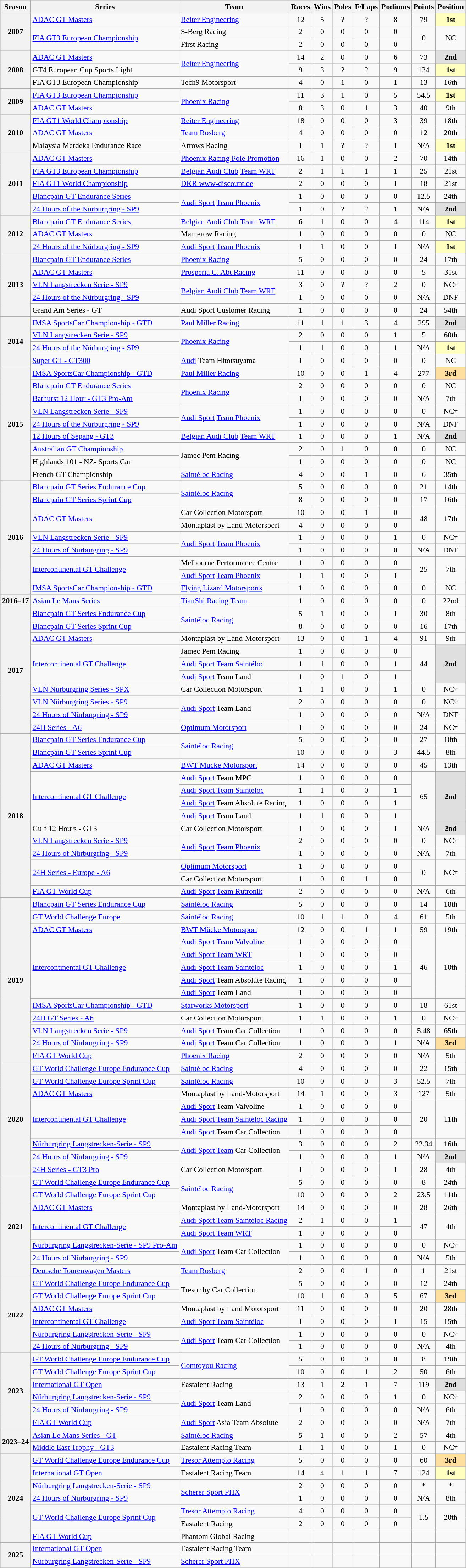<table class="wikitable" style="font-size: 90%; text-align:center">
<tr>
<th>Season</th>
<th>Series</th>
<th>Team</th>
<th>Races</th>
<th>Wins</th>
<th>Poles</th>
<th>F/Laps</th>
<th>Podiums</th>
<th>Points</th>
<th>Position</th>
</tr>
<tr>
<th rowspan="3">2007</th>
<td align=left><a href='#'>ADAC GT Masters</a></td>
<td align=left><a href='#'>Reiter Engineering</a></td>
<td>12</td>
<td>5</td>
<td>?</td>
<td>?</td>
<td>8</td>
<td>79</td>
<td style="background:#FFFFBF;"><strong>1st</strong></td>
</tr>
<tr>
<td rowspan="2" align="left"><a href='#'>FIA GT3 European Championship</a></td>
<td align=left>S-Berg Racing</td>
<td>2</td>
<td>0</td>
<td>0</td>
<td>0</td>
<td>0</td>
<td rowspan="2">0</td>
<td rowspan="2">NC</td>
</tr>
<tr>
<td align="left">First Racing</td>
<td>2</td>
<td>0</td>
<td>0</td>
<td>0</td>
<td>0</td>
</tr>
<tr>
<th rowspan="3">2008</th>
<td align=left><a href='#'>ADAC GT Masters</a></td>
<td rowspan="2" align="left"><a href='#'>Reiter Engineering</a></td>
<td>14</td>
<td>2</td>
<td>0</td>
<td>0</td>
<td>6</td>
<td>73</td>
<td style="background:#DFDFDF;"><strong>2nd</strong></td>
</tr>
<tr>
<td align=left>GT4 European Cup Sports Light</td>
<td>9</td>
<td>3</td>
<td>?</td>
<td>?</td>
<td>9</td>
<td>134</td>
<td style="background:#FFFFBF;"><strong>1st</strong></td>
</tr>
<tr>
<td align=left>FIA GT3 European Championship</td>
<td align=left>Tech9 Motorsport</td>
<td>4</td>
<td>0</td>
<td>1</td>
<td>0</td>
<td>1</td>
<td>13</td>
<td>16th</td>
</tr>
<tr>
<th rowspan="2">2009</th>
<td align=left><a href='#'>FIA GT3 European Championship</a></td>
<td rowspan="2" align="left"><a href='#'>Phoenix Racing</a></td>
<td>11</td>
<td>3</td>
<td>1</td>
<td>0</td>
<td>5</td>
<td>54.5</td>
<td style="background:#FFFFBF;"><strong>1st</strong></td>
</tr>
<tr>
<td align=left><a href='#'>ADAC GT Masters</a></td>
<td>8</td>
<td>3</td>
<td>0</td>
<td>1</td>
<td>3</td>
<td>40</td>
<td>9th</td>
</tr>
<tr>
<th rowspan="3">2010</th>
<td align=left><a href='#'>FIA GT1 World Championship</a></td>
<td align=left><a href='#'>Reiter Engineering</a></td>
<td>18</td>
<td>0</td>
<td>0</td>
<td>0</td>
<td>3</td>
<td>39</td>
<td>18th</td>
</tr>
<tr>
<td align=left><a href='#'>ADAC GT Masters</a></td>
<td align=left><a href='#'>Team Rosberg</a></td>
<td>4</td>
<td>0</td>
<td>0</td>
<td>0</td>
<td>0</td>
<td>12</td>
<td>20th</td>
</tr>
<tr>
<td align=left>Malaysia Merdeka Endurance Race</td>
<td align=left>Arrows Racing</td>
<td>1</td>
<td>1</td>
<td>?</td>
<td>?</td>
<td>1</td>
<td>N/A</td>
<td style="background:#FFFFBF;"><strong>1st</strong></td>
</tr>
<tr>
<th rowspan="5">2011</th>
<td align=left><a href='#'>ADAC GT Masters</a></td>
<td align=left><a href='#'>Phoenix Racing Pole Promotion</a></td>
<td>16</td>
<td>1</td>
<td>0</td>
<td>0</td>
<td>2</td>
<td>70</td>
<td>14th</td>
</tr>
<tr>
<td align=left><a href='#'>FIA GT3 European Championship</a></td>
<td align=left><a href='#'>Belgian Audi Club</a> <a href='#'>Team WRT</a></td>
<td>2</td>
<td>1</td>
<td>1</td>
<td>1</td>
<td>1</td>
<td>25</td>
<td>21st</td>
</tr>
<tr>
<td align=left><a href='#'>FIA GT1 World Championship</a></td>
<td align=left><a href='#'>DKR www-discount.de</a></td>
<td>2</td>
<td>0</td>
<td>0</td>
<td>0</td>
<td>1</td>
<td>18</td>
<td>21st</td>
</tr>
<tr>
<td align=left><a href='#'>Blancpain GT Endurance Series</a></td>
<td rowspan="2" align="left"><a href='#'>Audi Sport</a> <a href='#'>Team Phoenix</a></td>
<td>1</td>
<td>0</td>
<td>0</td>
<td>0</td>
<td>0</td>
<td>12.5</td>
<td>24th</td>
</tr>
<tr>
<td align=left><a href='#'>24 Hours of the Nürburgring - SP9</a></td>
<td>1</td>
<td>0</td>
<td>?</td>
<td>?</td>
<td>1</td>
<td>N/A</td>
<td style="background:#DFDFDF;"><strong>2nd</strong></td>
</tr>
<tr>
<th rowspan="3">2012</th>
<td align=left><a href='#'>Blancpain GT Endurance Series</a></td>
<td align=left><a href='#'>Belgian Audi Club</a> <a href='#'>Team WRT</a></td>
<td>6</td>
<td>1</td>
<td>0</td>
<td>0</td>
<td>4</td>
<td>114</td>
<td style="background:#FFFFBF;"><strong>1st</strong></td>
</tr>
<tr>
<td align=left><a href='#'>ADAC GT Masters</a></td>
<td align=left>Mamerow Racing</td>
<td>1</td>
<td>0</td>
<td>0</td>
<td>0</td>
<td>0</td>
<td>0</td>
<td>NC</td>
</tr>
<tr>
<td align=left><a href='#'>24 Hours of the Nürburgring - SP9</a></td>
<td align=left><a href='#'>Audi Sport</a> <a href='#'>Team Phoenix</a></td>
<td>1</td>
<td>1</td>
<td>0</td>
<td>0</td>
<td>1</td>
<td>N/A</td>
<td style="background:#FFFFBF;"><strong>1st</strong></td>
</tr>
<tr>
<th rowspan="5">2013</th>
<td align=left><a href='#'>Blancpain GT Endurance Series</a></td>
<td align=left><a href='#'>Phoenix Racing</a></td>
<td>5</td>
<td>0</td>
<td>0</td>
<td>0</td>
<td>0</td>
<td>24</td>
<td>17th</td>
</tr>
<tr>
<td align=left><a href='#'>ADAC GT Masters</a></td>
<td align=left><a href='#'>Prosperia C. Abt Racing</a></td>
<td>11</td>
<td>0</td>
<td>0</td>
<td>0</td>
<td>0</td>
<td>5</td>
<td>31st</td>
</tr>
<tr>
<td align=left><a href='#'>VLN Langstrecken Serie - SP9</a></td>
<td rowspan="2" align="left"><a href='#'>Belgian Audi Club</a> <a href='#'>Team WRT</a></td>
<td>3</td>
<td>0</td>
<td>?</td>
<td>?</td>
<td>2</td>
<td>0</td>
<td>NC†</td>
</tr>
<tr>
<td align=left><a href='#'>24 Hours of the Nürburgring - SP9</a></td>
<td>1</td>
<td>0</td>
<td>0</td>
<td>0</td>
<td>0</td>
<td>N/A</td>
<td>DNF</td>
</tr>
<tr>
<td align=left>Grand Am Series - GT</td>
<td align=left>Audi Sport Customer Racing</td>
<td>1</td>
<td>0</td>
<td>0</td>
<td>0</td>
<td>0</td>
<td>24</td>
<td>54th</td>
</tr>
<tr>
<th rowspan="4">2014</th>
<td align=left><a href='#'>IMSA SportsCar Championship - GTD</a></td>
<td align=left><a href='#'>Paul Miller Racing</a></td>
<td>11</td>
<td>1</td>
<td>1</td>
<td>3</td>
<td>4</td>
<td>295</td>
<td style="background:#DFDFDF;"><strong>2nd</strong></td>
</tr>
<tr>
<td align=left><a href='#'>VLN Langstrecken Serie - SP9</a></td>
<td rowspan="2" align="left"><a href='#'>Phoenix Racing</a></td>
<td>2</td>
<td>0</td>
<td>0</td>
<td>0</td>
<td>1</td>
<td>5</td>
<td>60th</td>
</tr>
<tr>
<td align=left><a href='#'>24 Hours of the Nürburgring - SP9</a></td>
<td>1</td>
<td>1</td>
<td>0</td>
<td>0</td>
<td>1</td>
<td>N/A</td>
<td style="background:#FFFFBF;"><strong>1st</strong></td>
</tr>
<tr>
<td align="left"><a href='#'>Super GT - GT300</a></td>
<td align="left"><a href='#'>Audi</a> Team Hitotsuyama</td>
<td>1</td>
<td>0</td>
<td>0</td>
<td>0</td>
<td>0</td>
<td>0</td>
<td>NC</td>
</tr>
<tr>
<th rowspan="9">2015</th>
<td align="left"><a href='#'>IMSA SportsCar Championship - GTD</a></td>
<td align="left"><a href='#'>Paul Miller Racing</a></td>
<td>10</td>
<td>0</td>
<td>0</td>
<td>1</td>
<td>4</td>
<td>277</td>
<td style="background:#FFDF9F;"><strong>3rd</strong></td>
</tr>
<tr>
<td align="left"><a href='#'>Blancpain GT Endurance Series</a></td>
<td rowspan="2" align="left"><a href='#'>Phoenix Racing</a></td>
<td>2</td>
<td>0</td>
<td>0</td>
<td>0</td>
<td>0</td>
<td>0</td>
<td>NC</td>
</tr>
<tr>
<td align="left"><a href='#'>Bathurst 12 Hour - GT3 Pro-Am</a></td>
<td>1</td>
<td>0</td>
<td>0</td>
<td>0</td>
<td>0</td>
<td>N/A</td>
<td>7th</td>
</tr>
<tr>
<td align="left"><a href='#'>VLN Langstrecken Serie - SP9</a></td>
<td rowspan="2" align="left"><a href='#'>Audi Sport</a> <a href='#'>Team Phoenix</a></td>
<td>1</td>
<td>0</td>
<td>0</td>
<td>0</td>
<td>0</td>
<td>0</td>
<td>NC†</td>
</tr>
<tr>
<td align="left"><a href='#'>24 Hours of the Nürburgring - SP9</a></td>
<td>1</td>
<td>0</td>
<td>0</td>
<td>0</td>
<td>0</td>
<td>N/A</td>
<td>DNF</td>
</tr>
<tr>
<td align="left"><a href='#'>12 Hours of Sepang - GT3</a></td>
<td align="left"><a href='#'>Belgian Audi Club</a> <a href='#'>Team WRT</a></td>
<td>1</td>
<td>0</td>
<td>0</td>
<td>0</td>
<td>1</td>
<td>N/A</td>
<td style="background:#DFDFDF;"><strong>2nd</strong></td>
</tr>
<tr>
<td align="left"><a href='#'>Australian GT Championship</a></td>
<td rowspan="2" align="left">Jamec Pem Racing</td>
<td>2</td>
<td>0</td>
<td>1</td>
<td>0</td>
<td>0</td>
<td>0</td>
<td>NC</td>
</tr>
<tr>
<td align="left">Highlands 101 - NZ- Sports Car</td>
<td>1</td>
<td>0</td>
<td>0</td>
<td>0</td>
<td>0</td>
<td>0</td>
<td>NC</td>
</tr>
<tr>
<td align="left">French GT Championship</td>
<td align="left"><a href='#'>Saintéloc Racing</a></td>
<td>4</td>
<td>0</td>
<td>0</td>
<td>1</td>
<td>0</td>
<td>6</td>
<td>35th</td>
</tr>
<tr>
<th rowspan="9">2016</th>
<td align="left"><a href='#'>Blancpain GT Series Endurance Cup</a></td>
<td rowspan="2" align="left"><a href='#'>Saintéloc Racing</a></td>
<td>5</td>
<td>0</td>
<td>0</td>
<td>0</td>
<td>0</td>
<td>21</td>
<td>14th</td>
</tr>
<tr>
<td align="left"><a href='#'>Blancpain GT Series Sprint Cup</a></td>
<td>8</td>
<td>0</td>
<td>0</td>
<td>0</td>
<td>0</td>
<td>17</td>
<td>16th</td>
</tr>
<tr>
<td rowspan="2" align="left"><a href='#'>ADAC GT Masters</a></td>
<td align="left">Car Collection Motorsport</td>
<td>10</td>
<td>0</td>
<td>0</td>
<td>1</td>
<td>0</td>
<td rowspan="2">48</td>
<td rowspan="2">17th</td>
</tr>
<tr>
<td align="left">Montaplast by Land-Motorsport</td>
<td>4</td>
<td>0</td>
<td>0</td>
<td>0</td>
<td>0</td>
</tr>
<tr>
<td align="left"><a href='#'>VLN Langstrecken Serie - SP9</a></td>
<td rowspan="2" align="left"><a href='#'>Audi Sport</a> <a href='#'>Team Phoenix</a></td>
<td>1</td>
<td>0</td>
<td>0</td>
<td>0</td>
<td>1</td>
<td>0</td>
<td>NC†</td>
</tr>
<tr>
<td align="left"><a href='#'>24 Hours of Nürburgring - SP9</a></td>
<td>1</td>
<td>0</td>
<td>0</td>
<td>0</td>
<td>0</td>
<td>N/A</td>
<td>DNF</td>
</tr>
<tr>
<td rowspan="2" align="left"><a href='#'>Intercontinental GT Challenge</a></td>
<td align="left">Melbourne Performance Centre</td>
<td>1</td>
<td>0</td>
<td>0</td>
<td>0</td>
<td>0</td>
<td rowspan="2">25</td>
<td rowspan="2">7th</td>
</tr>
<tr>
<td align="left"><a href='#'>Audi Sport</a> <a href='#'>Team Phoenix</a></td>
<td>1</td>
<td>1</td>
<td>0</td>
<td>0</td>
<td>1</td>
</tr>
<tr>
<td align="left"><a href='#'>IMSA SportsCar Championship - GTD</a></td>
<td align="left"><a href='#'>Flying Lizard Motorsports</a></td>
<td>1</td>
<td>0</td>
<td>0</td>
<td>0</td>
<td>0</td>
<td>0</td>
<td>NC</td>
</tr>
<tr>
<th>2016–17</th>
<td align="left"><a href='#'>Asian Le Mans Series</a></td>
<td align="left"><a href='#'>TianShi Racing Team</a></td>
<td>1</td>
<td>0</td>
<td>0</td>
<td>0</td>
<td>0</td>
<td>0</td>
<td>22nd</td>
</tr>
<tr>
<th rowspan="10">2017</th>
<td align="left"><a href='#'>Blancpain GT Series Endurance Cup</a></td>
<td rowspan="2" align="left"><a href='#'>Saintéloc Racing</a></td>
<td>5</td>
<td>1</td>
<td>0</td>
<td>0</td>
<td>1</td>
<td>30</td>
<td>8th</td>
</tr>
<tr>
<td align="left"><a href='#'>Blancpain GT Series Sprint Cup</a></td>
<td>8</td>
<td>0</td>
<td>0</td>
<td>0</td>
<td>0</td>
<td>16</td>
<td>17th</td>
</tr>
<tr>
<td align="left"><a href='#'>ADAC GT Masters</a></td>
<td align="left">Montaplast by Land-Motorsport</td>
<td>13</td>
<td>0</td>
<td>0</td>
<td>1</td>
<td>4</td>
<td>91</td>
<td>9th</td>
</tr>
<tr>
<td rowspan="3" align="left"><a href='#'>Intercontinental GT Challenge</a></td>
<td align="left">Jamec Pem Racing</td>
<td>1</td>
<td>0</td>
<td>0</td>
<td>0</td>
<td>0</td>
<td rowspan="3">44</td>
<td rowspan="3" style="background:#DFDFDF;"><strong>2nd</strong></td>
</tr>
<tr>
<td align="left"><a href='#'>Audi Sport Team Saintéloc</a></td>
<td>1</td>
<td>1</td>
<td>0</td>
<td>0</td>
<td>1</td>
</tr>
<tr>
<td align="left"><a href='#'>Audi Sport</a> Team Land</td>
<td>1</td>
<td>0</td>
<td>1</td>
<td>0</td>
<td>1</td>
</tr>
<tr>
<td align="left"><a href='#'>VLN Nürburgring Series - SPX</a></td>
<td align="left">Car Collection Motorsport</td>
<td>1</td>
<td>1</td>
<td>0</td>
<td>0</td>
<td>1</td>
<td>0</td>
<td>NC†</td>
</tr>
<tr>
<td align="left"><a href='#'>VLN Nürburgring Series - SP9</a></td>
<td rowspan="2" align="left"><a href='#'>Audi Sport</a> Team Land</td>
<td>2</td>
<td>0</td>
<td>0</td>
<td>0</td>
<td>0</td>
<td>0</td>
<td>NC†</td>
</tr>
<tr>
<td align="left"><a href='#'>24 Hours of Nürburgring - SP9</a></td>
<td>1</td>
<td>0</td>
<td>0</td>
<td>0</td>
<td>0</td>
<td>N/A</td>
<td>DNF</td>
</tr>
<tr>
<td align="left"><a href='#'>24H Series - A6</a></td>
<td align="left"><a href='#'>Optimum Motorsport</a></td>
<td>1</td>
<td>0</td>
<td>0</td>
<td>0</td>
<td>0</td>
<td>24</td>
<td>NC†</td>
</tr>
<tr>
<th rowspan="13">2018</th>
<td align="left"><a href='#'>Blancpain GT Series Endurance Cup</a></td>
<td rowspan="2" align="left"><a href='#'>Saintéloc Racing</a></td>
<td>5</td>
<td>0</td>
<td>0</td>
<td>0</td>
<td>0</td>
<td>27</td>
<td>18th</td>
</tr>
<tr>
<td align="left"><a href='#'>Blancpain GT Series Sprint Cup</a></td>
<td>10</td>
<td>0</td>
<td>0</td>
<td>0</td>
<td>3</td>
<td>44.5</td>
<td>8th</td>
</tr>
<tr>
<td align="left"><a href='#'>ADAC GT Masters</a></td>
<td align="left"><a href='#'>BWT Mücke Motorsport</a></td>
<td>14</td>
<td>0</td>
<td>0</td>
<td>0</td>
<td>0</td>
<td>45</td>
<td>13th</td>
</tr>
<tr>
<td rowspan="4" align="left"><a href='#'>Intercontinental GT Challenge</a></td>
<td align="left"><a href='#'>Audi Sport</a> Team MPC</td>
<td>1</td>
<td>0</td>
<td>0</td>
<td>0</td>
<td>0</td>
<td rowspan="4">65</td>
<td rowspan="4" style="background:#DFDFDF;"><strong>2nd</strong></td>
</tr>
<tr>
<td align="left"><a href='#'>Audi Sport Team Saintéloc</a></td>
<td>1</td>
<td>1</td>
<td>0</td>
<td>0</td>
<td>1</td>
</tr>
<tr>
<td align="left"><a href='#'>Audi Sport</a> Team Absolute Racing</td>
<td>1</td>
<td>0</td>
<td>0</td>
<td>0</td>
<td>1</td>
</tr>
<tr>
<td align="left"><a href='#'>Audi Sport</a> Team Land</td>
<td>1</td>
<td>1</td>
<td>0</td>
<td>0</td>
<td>1</td>
</tr>
<tr>
<td align="left">Gulf 12 Hours - GT3</td>
<td align="left">Car Collection Motorsport</td>
<td>1</td>
<td>0</td>
<td>0</td>
<td>0</td>
<td>1</td>
<td>N/A</td>
<td style="background:#DFDFDF;"><strong>2nd</strong></td>
</tr>
<tr>
<td align="left"><a href='#'>VLN Langstrecken Serie - SP9</a></td>
<td rowspan="2" align="left"><a href='#'>Audi Sport</a> <a href='#'>Team Phoenix</a></td>
<td>2</td>
<td>0</td>
<td>0</td>
<td>0</td>
<td>0</td>
<td>0</td>
<td>NC†</td>
</tr>
<tr>
<td align="left"><a href='#'>24 Hours of Nürburgring - SP9</a></td>
<td>1</td>
<td>0</td>
<td>0</td>
<td>0</td>
<td>0</td>
<td>N/A</td>
<td>7th</td>
</tr>
<tr>
<td rowspan="2" align="left"><a href='#'>24H Series - Europe - A6</a></td>
<td align="left"><a href='#'>Optimum Motorsport</a></td>
<td>1</td>
<td>0</td>
<td>0</td>
<td>0</td>
<td>0</td>
<td rowspan="2">0</td>
<td rowspan="2">NC†</td>
</tr>
<tr>
<td align="left">Car Collection Motorsport</td>
<td>1</td>
<td>0</td>
<td>0</td>
<td>1</td>
<td>0</td>
</tr>
<tr>
<td align="left"><a href='#'>FIA GT World Cup</a></td>
<td align="left"><a href='#'>Audi Sport</a> <a href='#'>Team Rutronik</a></td>
<td>2</td>
<td>0</td>
<td>0</td>
<td>0</td>
<td>0</td>
<td>N/A</td>
<td>6th</td>
</tr>
<tr>
<th rowspan="13">2019</th>
<td align="left"><a href='#'>Blancpain GT Series Endurance Cup</a></td>
<td align="left"><a href='#'>Saintéloc Racing</a></td>
<td>5</td>
<td>0</td>
<td>0</td>
<td>0</td>
<td>0</td>
<td>14</td>
<td>18th</td>
</tr>
<tr>
<td align="left"><a href='#'>GT World Challenge Europe</a></td>
<td align="left"><a href='#'>Saintéloc Racing</a></td>
<td>10</td>
<td>1</td>
<td>1</td>
<td>0</td>
<td>4</td>
<td>61</td>
<td>5th</td>
</tr>
<tr>
<td align="left"><a href='#'>ADAC GT Masters</a></td>
<td align="left"><a href='#'>BWT Mücke Motorsport</a></td>
<td>12</td>
<td>0</td>
<td>0</td>
<td>1</td>
<td>1</td>
<td>59</td>
<td>19th</td>
</tr>
<tr>
<td rowspan="5" align="left"><a href='#'>Intercontinental GT Challenge</a></td>
<td align="left"><a href='#'>Audi Sport</a> <a href='#'>Team Valvoline</a></td>
<td>1</td>
<td>0</td>
<td>0</td>
<td>0</td>
<td>0</td>
<td rowspan="5">46</td>
<td rowspan="5">10th</td>
</tr>
<tr>
<td align="left"><a href='#'>Audi Sport Team WRT</a></td>
<td>1</td>
<td>0</td>
<td>0</td>
<td>0</td>
<td>0</td>
</tr>
<tr>
<td align="left"><a href='#'>Audi Sport Team Saintéloc</a></td>
<td>1</td>
<td>0</td>
<td>0</td>
<td>0</td>
<td>1</td>
</tr>
<tr>
<td align="left"><a href='#'>Audi Sport</a> Team Absolute Racing</td>
<td>1</td>
<td>0</td>
<td>0</td>
<td>0</td>
<td>0</td>
</tr>
<tr>
<td align="left"><a href='#'>Audi Sport</a> Team Land</td>
<td>1</td>
<td>0</td>
<td>0</td>
<td>0</td>
<td>0</td>
</tr>
<tr>
<td align="left"><a href='#'>IMSA SportsCar Championship - GTD</a></td>
<td align="left"><a href='#'>Starworks Motorsport</a></td>
<td>1</td>
<td>0</td>
<td>0</td>
<td>0</td>
<td>0</td>
<td>18</td>
<td>61st</td>
</tr>
<tr>
<td align="left"><a href='#'>24H GT Series - A6</a></td>
<td align="left">Car Collection Motorsport</td>
<td>1</td>
<td>1</td>
<td>0</td>
<td>0</td>
<td>1</td>
<td>0</td>
<td>NC†</td>
</tr>
<tr>
<td align="left"><a href='#'>VLN Langstrecken Serie - SP9</a></td>
<td align="left"><a href='#'>Audi Sport</a> Team Car Collection</td>
<td>1</td>
<td>0</td>
<td>0</td>
<td>0</td>
<td>0</td>
<td>5.48</td>
<td>65th</td>
</tr>
<tr>
<td align="left"><a href='#'>24 Hours of Nürburgring - SP9</a></td>
<td align="left"><a href='#'>Audi Sport</a> Team Car Collection</td>
<td>1</td>
<td>0</td>
<td>0</td>
<td>0</td>
<td>1</td>
<td>N/A</td>
<td style="background:#FFDF9F;"><strong>3rd</strong></td>
</tr>
<tr>
<td align="left"><a href='#'>FIA GT World Cup</a></td>
<td align="left"><a href='#'>Phoenix Racing</a></td>
<td>2</td>
<td>0</td>
<td>0</td>
<td>0</td>
<td>0</td>
<td>N/A</td>
<td>5th</td>
</tr>
<tr>
<th rowspan="9">2020</th>
<td align="left"><a href='#'>GT World Challenge Europe Endurance Cup</a></td>
<td align="left"><a href='#'>Saintéloc Racing</a></td>
<td>4</td>
<td>0</td>
<td>0</td>
<td>0</td>
<td>0</td>
<td>22</td>
<td>15th</td>
</tr>
<tr>
<td align="left"><a href='#'>GT World Challenge Europe Sprint Cup</a></td>
<td align="left"><a href='#'>Saintéloc Racing</a></td>
<td>10</td>
<td>0</td>
<td>0</td>
<td>0</td>
<td>3</td>
<td>52.5</td>
<td>7th</td>
</tr>
<tr>
<td align="left"><a href='#'>ADAC GT Masters</a></td>
<td align="left">Montaplast by Land-Motorsport</td>
<td>14</td>
<td>1</td>
<td>0</td>
<td>0</td>
<td>3</td>
<td>127</td>
<td>5th</td>
</tr>
<tr>
<td rowspan="3" align="left"><a href='#'>Intercontinental GT Challenge</a></td>
<td align="left"><a href='#'>Audi Sport</a> Team Valvoline</td>
<td>1</td>
<td>0</td>
<td>0</td>
<td>0</td>
<td>0</td>
<td rowspan="3">20</td>
<td rowspan="3">11th</td>
</tr>
<tr>
<td align="left"><a href='#'>Audi Sport Team Saintéloc Racing</a></td>
<td>1</td>
<td>0</td>
<td>0</td>
<td>0</td>
<td>0</td>
</tr>
<tr>
<td align="left"><a href='#'>Audi Sport</a> Team Car Collection</td>
<td>1</td>
<td>0</td>
<td>0</td>
<td>0</td>
<td>0</td>
</tr>
<tr>
<td align="left"><a href='#'>Nürburgring Langstrecken-Serie - SP9</a></td>
<td rowspan="2" align="left"><a href='#'>Audi Sport Team</a> Car Collection</td>
<td>3</td>
<td>0</td>
<td>0</td>
<td>0</td>
<td>2</td>
<td>22.34</td>
<td>16th</td>
</tr>
<tr>
<td align="left"><a href='#'>24 Hours of Nürburgring - SP9</a></td>
<td>1</td>
<td>0</td>
<td>0</td>
<td>0</td>
<td>1</td>
<td>N/A</td>
<td style="background:#DFDFDF;"><strong>2nd</strong></td>
</tr>
<tr>
<td align="left"><a href='#'>24H Series - GT3 Pro</a></td>
<td align="left">Car Collection Motorsport</td>
<td>1</td>
<td>0</td>
<td>0</td>
<td>0</td>
<td>1</td>
<td>28</td>
<td>4th</td>
</tr>
<tr>
<th rowspan="8">2021</th>
<td align="left"><a href='#'>GT World Challenge Europe Endurance Cup</a></td>
<td rowspan="2" align="left"><a href='#'>Saintéloc Racing</a></td>
<td>5</td>
<td>0</td>
<td>0</td>
<td>0</td>
<td>0</td>
<td>8</td>
<td>24th</td>
</tr>
<tr>
<td align="left"><a href='#'>GT World Challenge Europe Sprint Cup</a></td>
<td>10</td>
<td>0</td>
<td>0</td>
<td>0</td>
<td>2</td>
<td>23.5</td>
<td>11th</td>
</tr>
<tr>
<td align="left"><a href='#'>ADAC GT Masters</a></td>
<td align="left">Montaplast by Land-Motorsport</td>
<td>14</td>
<td>0</td>
<td>0</td>
<td>0</td>
<td>0</td>
<td>28</td>
<td>26th</td>
</tr>
<tr>
<td rowspan="2" align="left"><a href='#'>Intercontinental GT Challenge</a></td>
<td align="left"><a href='#'>Audi Sport Team Saintéloc Racing</a></td>
<td>2</td>
<td>1</td>
<td>0</td>
<td>0</td>
<td>1</td>
<td rowspan="2">47</td>
<td rowspan="2">4th</td>
</tr>
<tr>
<td align="left"><a href='#'>Audi Sport Team WRT</a></td>
<td>1</td>
<td>0</td>
<td>0</td>
<td>0</td>
<td>0</td>
</tr>
<tr>
<td align="left"><a href='#'>Nürburgring Langstrecken-Serie - SP9 Pro-Am</a></td>
<td rowspan="2" align="left"><a href='#'>Audi Sport</a> Team Car Collection</td>
<td>1</td>
<td>0</td>
<td>0</td>
<td>0</td>
<td>0</td>
<td>0</td>
<td>NC†</td>
</tr>
<tr>
<td align="left"><a href='#'>24 Hours of Nürburgring - SP9</a></td>
<td>1</td>
<td>0</td>
<td>0</td>
<td>0</td>
<td>0</td>
<td>N/A</td>
<td>5th</td>
</tr>
<tr>
<td align="left"><a href='#'>Deutsche Tourenwagen Masters</a></td>
<td align="left"><a href='#'>Team Rosberg</a></td>
<td>2</td>
<td>0</td>
<td>0</td>
<td>1</td>
<td>0</td>
<td>1</td>
<td>21st</td>
</tr>
<tr>
<th rowspan="6">2022</th>
<td align="left"><a href='#'>GT World Challenge Europe Endurance Cup</a></td>
<td rowspan="2" align="left">Tresor by Car Collection</td>
<td>5</td>
<td>0</td>
<td>0</td>
<td>0</td>
<td>0</td>
<td>12</td>
<td>24th</td>
</tr>
<tr>
<td align="left"><a href='#'>GT World Challenge Europe Sprint Cup</a></td>
<td>10</td>
<td>1</td>
<td>0</td>
<td>0</td>
<td>5</td>
<td>67</td>
<td style="background:#FFDF9F;"><strong>3rd</strong></td>
</tr>
<tr>
<td align="left"><a href='#'>ADAC GT Masters</a></td>
<td align="left">Montaplast by Land Motorsport</td>
<td>11</td>
<td>0</td>
<td>0</td>
<td>0</td>
<td>0</td>
<td>20</td>
<td>28th</td>
</tr>
<tr>
<td align="left"><a href='#'>Intercontinental GT Challenge</a></td>
<td align="left"><a href='#'>Audi Sport Team Saintéloc</a></td>
<td>1</td>
<td>0</td>
<td>0</td>
<td>0</td>
<td>1</td>
<td>15</td>
<td>15th</td>
</tr>
<tr>
<td align="left"><a href='#'>Nürburgring Langstrecken-Serie - SP9</a></td>
<td rowspan="2" align="left"><a href='#'>Audi Sport</a> Team Car Collection</td>
<td>1</td>
<td>0</td>
<td>0</td>
<td>0</td>
<td>0</td>
<td>0</td>
<td>NC†</td>
</tr>
<tr>
<td align="left"><a href='#'>24 Hours of Nürburgring - SP9</a></td>
<td>1</td>
<td>0</td>
<td>0</td>
<td>0</td>
<td>0</td>
<td>N/A</td>
<td>4th</td>
</tr>
<tr>
<th rowspan="6">2023</th>
<td align="left"><a href='#'>GT World Challenge Europe Endurance Cup</a></td>
<td rowspan="2" align="left"><a href='#'>Comtoyou Racing</a></td>
<td>5</td>
<td>0</td>
<td>0</td>
<td>0</td>
<td>0</td>
<td>8</td>
<td>19th</td>
</tr>
<tr>
<td align="left"><a href='#'>GT World Challenge Europe Sprint Cup</a></td>
<td>10</td>
<td>0</td>
<td>0</td>
<td>1</td>
<td>2</td>
<td>50</td>
<td>6th</td>
</tr>
<tr>
<td align="left"><a href='#'>International GT Open</a></td>
<td align="left">Eastalent Racing</td>
<td>13</td>
<td>1</td>
<td>2</td>
<td>1</td>
<td>7</td>
<td>119</td>
<td style="background:#DFDFDF;"><strong>2nd</strong></td>
</tr>
<tr>
<td align="left"><a href='#'>Nürburgring Langstrecken-Serie - SP9</a></td>
<td rowspan="2" align="left"><a href='#'>Audi Sport</a> Team Land</td>
<td>2</td>
<td>0</td>
<td>0</td>
<td>0</td>
<td>1</td>
<td>0</td>
<td>NC†</td>
</tr>
<tr>
<td align="left"><a href='#'>24 Hours of Nürburgring - SP9</a></td>
<td>1</td>
<td>0</td>
<td>0</td>
<td>0</td>
<td>0</td>
<td>N/A</td>
<td>6th</td>
</tr>
<tr>
<td align="left"><a href='#'>FIA GT World Cup</a></td>
<td align="left"><a href='#'>Audi Sport</a> Asia Team Absolute</td>
<td>2</td>
<td>0</td>
<td>0</td>
<td>0</td>
<td>0</td>
<td>N/A</td>
<td>7th</td>
</tr>
<tr>
<th rowspan="2">2023–24</th>
<td align="left"><a href='#'>Asian Le Mans Series - GT</a></td>
<td align="left"><a href='#'>Saintéloc Racing</a></td>
<td>5</td>
<td>1</td>
<td>0</td>
<td>0</td>
<td>2</td>
<td>57</td>
<td>4th</td>
</tr>
<tr>
<td align="left"><a href='#'>Middle East Trophy - GT3</a></td>
<td align="left">Eastalent Racing Team</td>
<td>1</td>
<td>1</td>
<td>0</td>
<td>0</td>
<td>1</td>
<td>0</td>
<td>NC†</td>
</tr>
<tr>
<th rowspan="7">2024</th>
<td align="left"><a href='#'>GT World Challenge Europe Endurance Cup</a></td>
<td align="left"><a href='#'>Tresor Attempto Racing</a></td>
<td>5</td>
<td>0</td>
<td>0</td>
<td>0</td>
<td>0</td>
<td>60</td>
<td style="background:#FFDF9F;"><strong>3rd</strong></td>
</tr>
<tr>
<td align="left"><a href='#'>International GT Open</a></td>
<td align="left">Eastalent Racing Team</td>
<td>14</td>
<td>4</td>
<td>1</td>
<td>1</td>
<td>7</td>
<td>124</td>
<td style="background:#FFFFBF;"><strong>1st</strong></td>
</tr>
<tr>
<td align="left"><a href='#'>Nürburgring Langstrecken-Serie - SP9</a></td>
<td rowspan="2" align="left"><a href='#'>Scherer Sport PHX</a></td>
<td>2</td>
<td>0</td>
<td>0</td>
<td>0</td>
<td>0</td>
<td>*</td>
<td>*</td>
</tr>
<tr>
<td align=left><a href='#'>24 Hours of Nürburgring - SP9</a></td>
<td>1</td>
<td>0</td>
<td>0</td>
<td>0</td>
<td>0</td>
<td>N/A</td>
<td>8th</td>
</tr>
<tr>
<td rowspan="2" align=left><a href='#'>GT World Challenge Europe Sprint Cup</a></td>
<td align=left><a href='#'>Tresor Attempto Racing</a></td>
<td>4</td>
<td>0</td>
<td>0</td>
<td>0</td>
<td>0</td>
<td rowspan="2">1.5</td>
<td rowspan="2">20th</td>
</tr>
<tr>
<td align=left>Eastalent Racing</td>
<td>2</td>
<td>0</td>
<td>0</td>
<td>0</td>
<td>0</td>
</tr>
<tr>
<td align=left><a href='#'>FIA GT World Cup</a></td>
<td align=left>Phantom Global Racing</td>
<td></td>
<td></td>
<td></td>
<td></td>
<td></td>
<td></td>
<td></td>
</tr>
<tr>
<th rowspan="2">2025</th>
<td align=left><a href='#'>International GT Open</a></td>
<td align=left>Eastalent Racing Team</td>
<td></td>
<td></td>
<td></td>
<td></td>
<td></td>
<td></td>
<td></td>
</tr>
<tr>
<td align="left"><a href='#'>Nürburgring Langstrecken-Serie - SP9</a></td>
<td align="left"><a href='#'>Scherer Sport PHX</a></td>
<td></td>
<td></td>
<td></td>
<td></td>
<td></td>
<td></td>
<td></td>
</tr>
</table>
